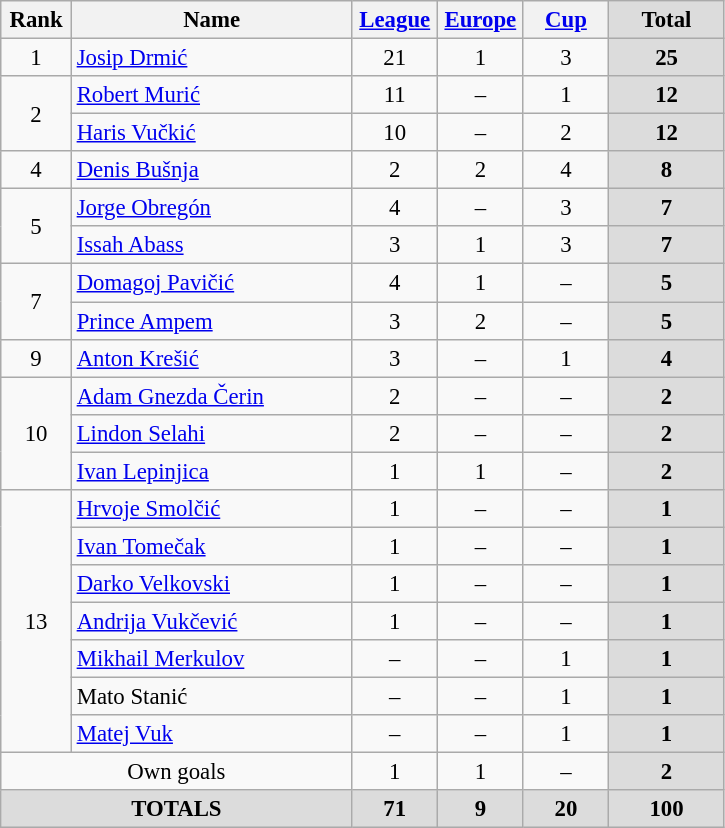<table class="wikitable" style="font-size: 95%; text-align: center;">
<tr>
<th width=40>Rank</th>
<th width=180>Name</th>
<th width=50><a href='#'>League</a></th>
<th width=50><a href='#'>Europe</a></th>
<th width=50><a href='#'>Cup</a></th>
<th width=70 style="background: #DCDCDC">Total</th>
</tr>
<tr>
<td rowspan=1>1</td>
<td style="text-align:left;"> <a href='#'>Josip Drmić</a></td>
<td>21</td>
<td>1</td>
<td>3</td>
<th style="background: #DCDCDC">25</th>
</tr>
<tr>
<td rowspan=2>2</td>
<td style="text-align:left;"> <a href='#'>Robert Murić</a></td>
<td>11</td>
<td>–</td>
<td>1</td>
<th style="background: #DCDCDC">12</th>
</tr>
<tr>
<td style="text-align:left;"> <a href='#'>Haris Vučkić</a></td>
<td>10</td>
<td>–</td>
<td>2</td>
<th style="background: #DCDCDC">12</th>
</tr>
<tr>
<td rowspan=1>4</td>
<td style="text-align:left;"> <a href='#'>Denis Bušnja</a></td>
<td>2</td>
<td>2</td>
<td>4</td>
<th style="background: #DCDCDC">8</th>
</tr>
<tr>
<td rowspan=2>5</td>
<td style="text-align:left;"> <a href='#'>Jorge Obregón</a></td>
<td>4</td>
<td>–</td>
<td>3</td>
<th style="background: #DCDCDC">7</th>
</tr>
<tr>
<td style="text-align:left;"> <a href='#'>Issah Abass</a></td>
<td>3</td>
<td>1</td>
<td>3</td>
<th style="background: #DCDCDC">7</th>
</tr>
<tr>
<td rowspan=2>7</td>
<td style="text-align:left;"> <a href='#'>Domagoj Pavičić</a></td>
<td>4</td>
<td>1</td>
<td>–</td>
<th style="background: #DCDCDC">5</th>
</tr>
<tr>
<td style="text-align:left;"> <a href='#'>Prince Ampem</a></td>
<td>3</td>
<td>2</td>
<td>–</td>
<th style="background: #DCDCDC">5</th>
</tr>
<tr>
<td rowspan=1>9</td>
<td style="text-align:left;"> <a href='#'>Anton Krešić</a></td>
<td>3</td>
<td>–</td>
<td>1</td>
<th style="background: #DCDCDC">4</th>
</tr>
<tr>
<td rowspan=3>10</td>
<td style="text-align:left;"> <a href='#'>Adam Gnezda Čerin</a></td>
<td>2</td>
<td>–</td>
<td>–</td>
<th style="background: #DCDCDC">2</th>
</tr>
<tr>
<td style="text-align:left;"> <a href='#'>Lindon Selahi</a></td>
<td>2</td>
<td>–</td>
<td>–</td>
<th style="background: #DCDCDC">2</th>
</tr>
<tr>
<td style="text-align:left;"> <a href='#'>Ivan Lepinjica</a></td>
<td>1</td>
<td>1</td>
<td>–</td>
<th style="background: #DCDCDC">2</th>
</tr>
<tr>
<td rowspan=7>13</td>
<td style="text-align:left;"> <a href='#'>Hrvoje Smolčić</a></td>
<td>1</td>
<td>–</td>
<td>–</td>
<th style="background: #DCDCDC">1</th>
</tr>
<tr>
<td style="text-align:left;"> <a href='#'>Ivan Tomečak</a></td>
<td>1</td>
<td>–</td>
<td>–</td>
<th style="background: #DCDCDC">1</th>
</tr>
<tr>
<td style="text-align:left;"> <a href='#'>Darko Velkovski</a></td>
<td>1</td>
<td>–</td>
<td>–</td>
<th style="background: #DCDCDC">1</th>
</tr>
<tr>
<td style="text-align:left;"> <a href='#'>Andrija Vukčević</a></td>
<td>1</td>
<td>–</td>
<td>–</td>
<th style="background: #DCDCDC">1</th>
</tr>
<tr>
<td style="text-align:left;"> <a href='#'>Mikhail Merkulov</a></td>
<td>–</td>
<td>–</td>
<td>1</td>
<th style="background: #DCDCDC">1</th>
</tr>
<tr>
<td style="text-align:left;"> Mato Stanić</td>
<td>–</td>
<td>–</td>
<td>1</td>
<th style="background: #DCDCDC">1</th>
</tr>
<tr>
<td style="text-align:left;"> <a href='#'>Matej Vuk</a></td>
<td>–</td>
<td>–</td>
<td>1</td>
<th style="background: #DCDCDC">1</th>
</tr>
<tr>
<td colspan=2 style="text-align:center;">Own goals</td>
<td>1</td>
<td>1</td>
<td>–</td>
<th style="background: #DCDCDC">2</th>
</tr>
<tr>
<th colspan="2" align="center" style="background: #DCDCDC">TOTALS</th>
<th style="background: #DCDCDC">71</th>
<th style="background: #DCDCDC">9</th>
<th style="background: #DCDCDC">20</th>
<th style="background: #DCDCDC">100</th>
</tr>
</table>
